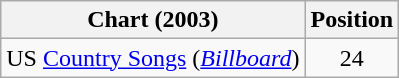<table class="wikitable sortable">
<tr>
<th scope="col">Chart (2003)</th>
<th scope="col">Position</th>
</tr>
<tr>
<td>US <a href='#'>Country Songs</a> (<em><a href='#'>Billboard</a></em>)</td>
<td align="center">24</td>
</tr>
</table>
